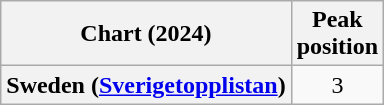<table class="wikitable plainrowheaders" style="text-align:center">
<tr>
<th scope="col">Chart (2024)</th>
<th scope="col">Peak<br>position</th>
</tr>
<tr>
<th scope="row">Sweden (<a href='#'>Sverigetopplistan</a>)</th>
<td>3</td>
</tr>
</table>
